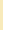<table class="toccolours" style="float:right; margin:0 0 1em 1em;">
<tr>
<td style="background:#f8eaba; text-align:center;"><br><div></div></td>
</tr>
<tr>
<td><br></td>
</tr>
<tr>
</tr>
</table>
